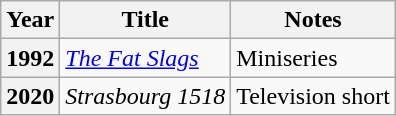<table class="wikitable unsortable">
<tr>
<th>Year</th>
<th>Title</th>
<th>Notes</th>
</tr>
<tr>
<th scope="row">1992</th>
<td><em><a href='#'>The Fat Slags</a></em></td>
<td>Miniseries</td>
</tr>
<tr>
<th scope="row">2020</th>
<td><em>Strasbourg 1518</em></td>
<td>Television short</td>
</tr>
</table>
